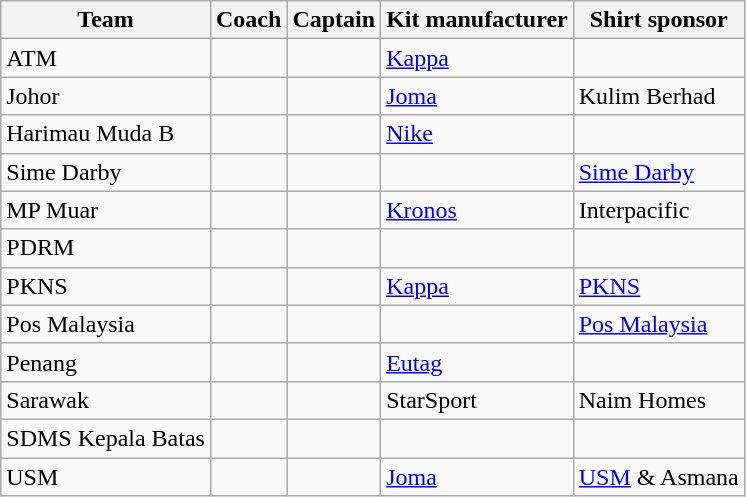<table class="wikitable sortable" style="text-align: left;">
<tr>
<th>Team</th>
<th>Coach</th>
<th>Captain</th>
<th>Kit manufacturer</th>
<th>Shirt sponsor</th>
</tr>
<tr>
<td>ATM</td>
<td> </td>
<td> </td>
<td><a href='#'>Kappa</a></td>
<td></td>
</tr>
<tr>
<td>Johor</td>
<td> </td>
<td> </td>
<td><a href='#'>Joma</a></td>
<td>Kulim Berhad</td>
</tr>
<tr>
<td>Harimau Muda B</td>
<td> </td>
<td> </td>
<td><a href='#'>Nike</a></td>
<td></td>
</tr>
<tr>
<td>Sime Darby</td>
<td> </td>
<td> </td>
<td></td>
<td><a href='#'>Sime Darby</a></td>
</tr>
<tr>
<td>MP Muar</td>
<td> </td>
<td> </td>
<td><a href='#'>Kronos</a></td>
<td>Interpacific</td>
</tr>
<tr>
<td>PDRM</td>
<td> </td>
<td> </td>
<td></td>
<td></td>
</tr>
<tr>
<td>PKNS</td>
<td> </td>
<td> </td>
<td><a href='#'>Kappa</a></td>
<td><a href='#'>PKNS</a></td>
</tr>
<tr>
<td>Pos Malaysia</td>
<td> </td>
<td> </td>
<td></td>
<td><a href='#'>Pos Malaysia</a></td>
</tr>
<tr>
<td>Penang</td>
<td> </td>
<td> </td>
<td><a href='#'>Eutag</a></td>
<td></td>
</tr>
<tr>
<td>Sarawak</td>
<td> </td>
<td> </td>
<td>StarSport</td>
<td>Naim Homes</td>
</tr>
<tr>
<td>SDMS Kepala Batas</td>
<td> </td>
<td> </td>
<td></td>
<td></td>
</tr>
<tr>
<td>USM</td>
<td> </td>
<td> </td>
<td><a href='#'>Joma</a></td>
<td><a href='#'>USM</a> & Asmana</td>
</tr>
</table>
